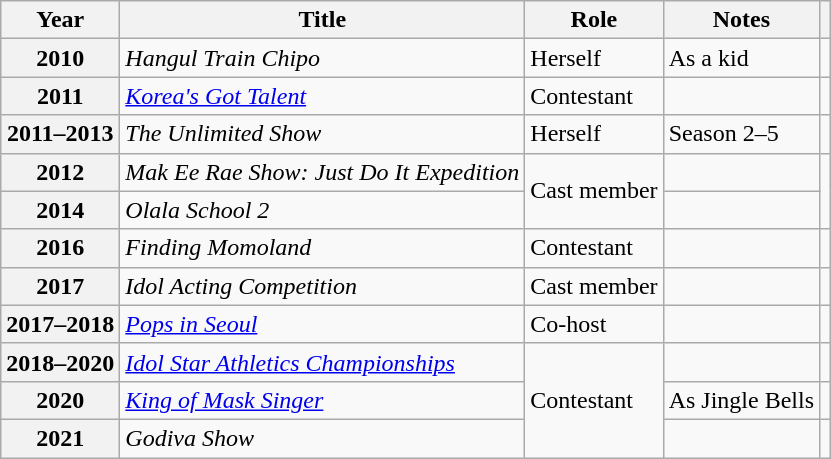<table class="wikitable plainrowheaders sortable">
<tr>
<th scope="col">Year</th>
<th scope="col">Title</th>
<th scope="col">Role</th>
<th scope="col">Notes</th>
<th scope="col" class="unsortable"></th>
</tr>
<tr>
<th scope="row">2010</th>
<td><em>Hangul Train Chipo</em></td>
<td>Herself</td>
<td>As a kid</td>
<td style="text-align:center"></td>
</tr>
<tr>
<th scope="row">2011</th>
<td><em><a href='#'>Korea's Got Talent</a></em></td>
<td>Contestant</td>
<td></td>
<td style="text-align:center"></td>
</tr>
<tr>
<th scope="row">2011–2013</th>
<td><em>The Unlimited Show</em></td>
<td>Herself</td>
<td>Season 2–5</td>
<td style="text-align:center"></td>
</tr>
<tr>
<th scope="row">2012</th>
<td><em>Mak Ee Rae Show: Just Do It Expedition</em></td>
<td rowspan="2">Cast member</td>
<td></td>
<td rowspan="2" style="text-align:center"></td>
</tr>
<tr>
<th scope="row">2014</th>
<td><em>Olala School 2</em></td>
<td style="text-align:center"></td>
</tr>
<tr>
<th scope="row">2016</th>
<td><em>Finding Momoland</em></td>
<td>Contestant</td>
<td></td>
<td style="text-align:center"></td>
</tr>
<tr>
<th scope="row">2017</th>
<td><em>Idol Acting Competition</em></td>
<td>Cast member</td>
<td></td>
<td style="text-align:center"></td>
</tr>
<tr>
<th scope="row">2017–2018</th>
<td><em><a href='#'>Pops in Seoul</a></em></td>
<td>Co-host</td>
<td></td>
<td style="text-align:center"></td>
</tr>
<tr>
<th scope="row">2018–2020</th>
<td><em><a href='#'>Idol Star Athletics Championships</a></em></td>
<td rowspan="3">Contestant</td>
<td></td>
<td style="text-align:center"></td>
</tr>
<tr>
<th scope="row">2020</th>
<td><em><a href='#'>King of Mask Singer</a></em></td>
<td>As Jingle Bells</td>
<td style="text-align:center"></td>
</tr>
<tr>
<th scope="row">2021</th>
<td><em>Godiva Show</em></td>
<td></td>
<td style="text-align:center"></td>
</tr>
</table>
